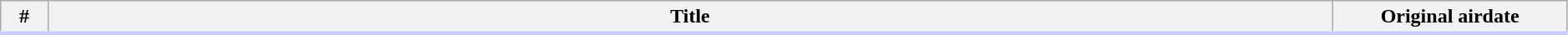<table class="wikitable" style="width:99%;">
<tr style="border-bottom:3px solid #CCF">
<th style="width:3%;">#</th>
<th>Title</th>
<th style="width:15%;">Original airdate<br>





 























 




















</th>
</tr>
</table>
